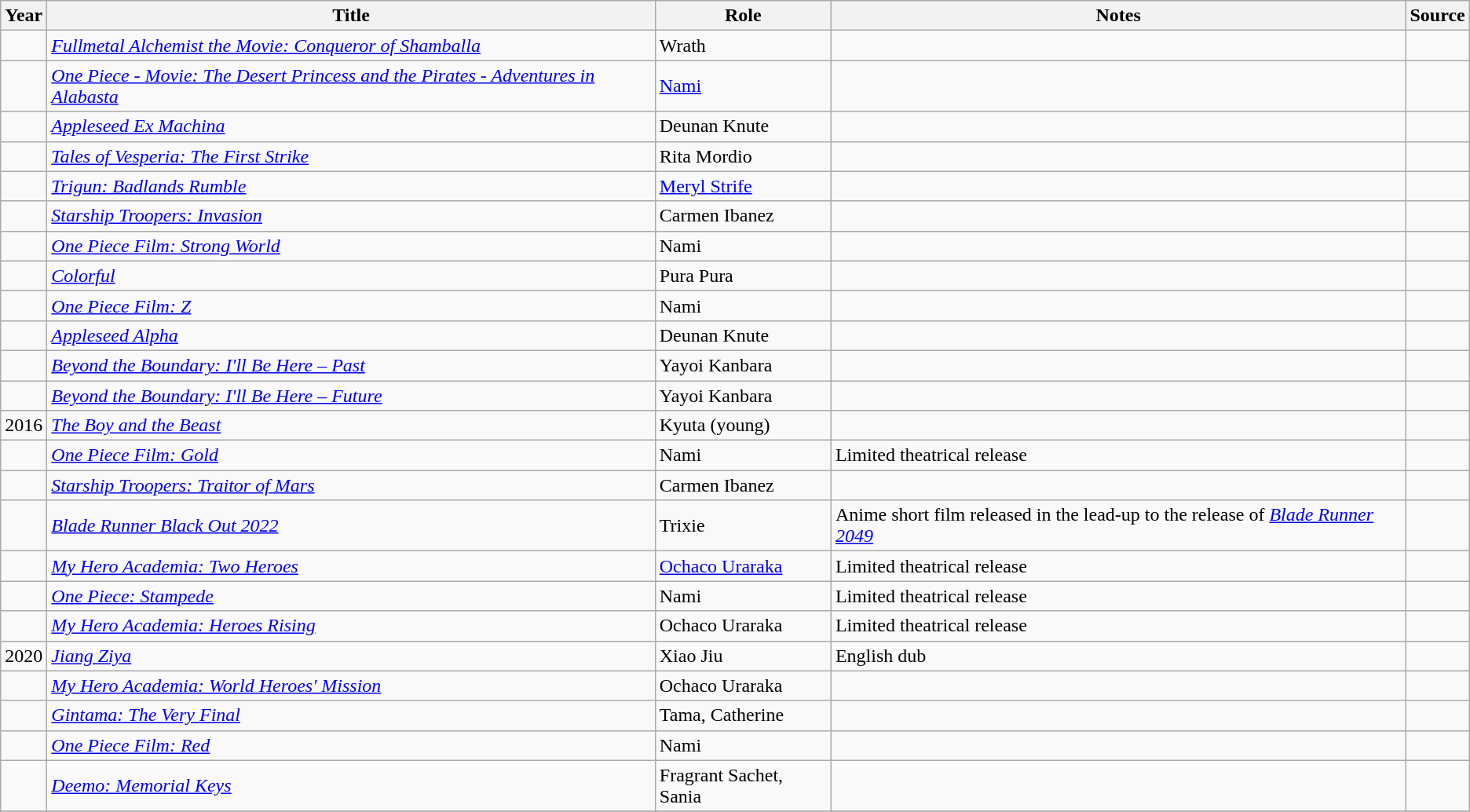<table class="wikitable sortable plainrowheaders">
<tr>
<th>Year</th>
<th>Title</th>
<th>Role</th>
<th class="unsortable">Notes</th>
<th class="unsortable">Source</th>
</tr>
<tr>
<td></td>
<td><em><a href='#'>Fullmetal Alchemist the Movie: Conqueror of Shamballa</a></em></td>
<td Wrath (Fullmetal Alchemist)>Wrath</td>
<td> </td>
<td></td>
</tr>
<tr>
<td></td>
<td><em><a href='#'>One Piece - Movie: The Desert Princess and the Pirates - Adventures in Alabasta</a></em></td>
<td><a href='#'>Nami</a></td>
<td> </td>
<td></td>
</tr>
<tr>
<td></td>
<td><em><a href='#'>Appleseed Ex Machina</a></em></td>
<td>Deunan Knute</td>
<td> </td>
<td></td>
</tr>
<tr>
<td></td>
<td><em><a href='#'>Tales of Vesperia: The First Strike</a></em></td>
<td>Rita Mordio</td>
<td> </td>
<td></td>
</tr>
<tr>
<td></td>
<td><em><a href='#'>Trigun: Badlands Rumble</a></em></td>
<td><a href='#'>Meryl Strife</a></td>
<td> </td>
<td></td>
</tr>
<tr>
<td></td>
<td><em><a href='#'>Starship Troopers: Invasion</a></em></td>
<td>Carmen Ibanez</td>
<td></td>
<td></td>
</tr>
<tr>
<td></td>
<td><em><a href='#'>One Piece Film: Strong World</a></em></td>
<td>Nami</td>
<td> </td>
<td></td>
</tr>
<tr>
<td></td>
<td><em><a href='#'>Colorful</a></em></td>
<td>Pura Pura</td>
<td></td>
<td></td>
</tr>
<tr>
<td></td>
<td><em><a href='#'>One Piece Film: Z</a></em></td>
<td>Nami</td>
<td> </td>
<td></td>
</tr>
<tr>
<td></td>
<td><em><a href='#'>Appleseed Alpha</a></em></td>
<td>Deunan Knute</td>
<td> </td>
<td></td>
</tr>
<tr>
<td></td>
<td><em><a href='#'>Beyond the Boundary: I'll Be Here – Past</a></em></td>
<td>Yayoi Kanbara</td>
<td> </td>
<td></td>
</tr>
<tr>
<td></td>
<td><em><a href='#'>Beyond the Boundary: I'll Be Here – Future</a></em></td>
<td>Yayoi Kanbara</td>
<td> </td>
<td></td>
</tr>
<tr>
<td>2016</td>
<td><em><a href='#'>The Boy and the Beast</a></em></td>
<td>Kyuta (young)</td>
<td></td>
<td></td>
</tr>
<tr>
<td></td>
<td><em><a href='#'>One Piece Film: Gold</a></em></td>
<td>Nami</td>
<td>Limited theatrical release</td>
<td></td>
</tr>
<tr>
<td></td>
<td><em><a href='#'>Starship Troopers: Traitor of Mars</a></em></td>
<td>Carmen Ibanez</td>
<td></td>
<td></td>
</tr>
<tr>
<td></td>
<td><em><a href='#'>Blade Runner Black Out 2022</a></em></td>
<td>Trixie</td>
<td>Anime short film released in the lead-up to the release of <em><a href='#'>Blade Runner 2049</a></em></td>
<td></td>
</tr>
<tr>
<td></td>
<td><em><a href='#'>My Hero Academia: Two Heroes</a></em></td>
<td><a href='#'>Ochaco Uraraka</a></td>
<td>Limited theatrical release</td>
<td></td>
</tr>
<tr>
<td></td>
<td><em><a href='#'>One Piece: Stampede</a></em></td>
<td>Nami</td>
<td>Limited theatrical release</td>
<td></td>
</tr>
<tr>
<td></td>
<td><em><a href='#'>My Hero Academia: Heroes Rising</a></em></td>
<td>Ochaco Uraraka</td>
<td>Limited theatrical release</td>
<td></td>
</tr>
<tr>
<td>2020</td>
<td><a href='#'><em>Jiang Ziya</em></a></td>
<td>Xiao Jiu</td>
<td>English dub</td>
<td></td>
</tr>
<tr>
<td></td>
<td><em><a href='#'>My Hero Academia: World Heroes' Mission</a></em></td>
<td>Ochaco Uraraka</td>
<td></td>
<td></td>
</tr>
<tr>
<td></td>
<td><em><a href='#'>Gintama: The Very Final</a></em></td>
<td>Tama, Catherine</td>
<td></td>
<td></td>
</tr>
<tr>
<td></td>
<td><em><a href='#'>One Piece Film: Red</a></em></td>
<td>Nami</td>
<td></td>
<td></td>
</tr>
<tr>
<td></td>
<td><em><a href='#'>Deemo: Memorial Keys</a></em></td>
<td>Fragrant Sachet, Sania</td>
<td></td>
<td></td>
</tr>
<tr>
</tr>
</table>
